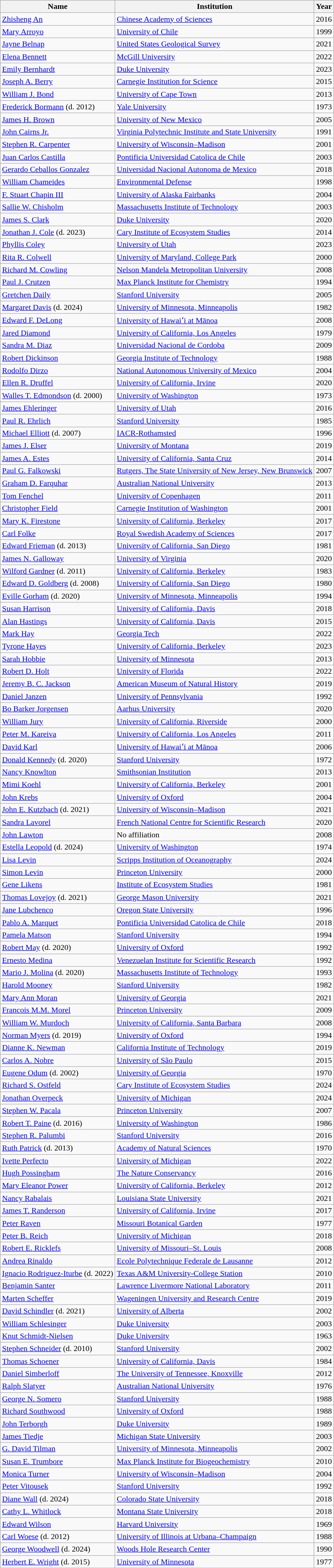<table class="wikitable sortable">
<tr>
<th>Name</th>
<th>Institution</th>
<th>Year</th>
</tr>
<tr>
<td><a href='#'>Zhisheng An</a></td>
<td><a href='#'>Chinese Academy of Sciences</a></td>
<td>2016</td>
</tr>
<tr>
<td><a href='#'>Mary Arroyo</a></td>
<td><a href='#'>University of Chile</a></td>
<td>1999</td>
</tr>
<tr>
<td><a href='#'>Jayne Belnap</a></td>
<td><a href='#'>United States Geological Survey</a></td>
<td>2021</td>
</tr>
<tr>
<td><a href='#'>Elena Bennett</a></td>
<td><a href='#'>McGill University</a></td>
<td>2022</td>
</tr>
<tr>
<td><a href='#'>Emily Bernhardt</a></td>
<td><a href='#'>Duke University</a></td>
<td>2023</td>
</tr>
<tr --->
<td><a href='#'>Joseph A. Berry</a></td>
<td><a href='#'>Carnegie Institution for Science</a></td>
<td>2015</td>
</tr>
<tr -->
<td><a href='#'>William J. Bond</a></td>
<td><a href='#'>University of Cape Town</a></td>
<td>2013</td>
</tr>
<tr --->
<td><a href='#'>Frederick Bormann</a> (d. 2012)</td>
<td><a href='#'>Yale University</a></td>
<td>1973</td>
</tr>
<tr --->
<td><a href='#'>James H. Brown</a></td>
<td><a href='#'>University of New Mexico</a></td>
<td>2005</td>
</tr>
<tr --->
<td><a href='#'>John Cairns Jr.</a></td>
<td><a href='#'>Virginia Polytechnic Institute and State University</a></td>
<td>1991</td>
</tr>
<tr --->
<td><a href='#'>Stephen R. Carpenter</a></td>
<td><a href='#'>University of Wisconsin–Madison</a></td>
<td>2001</td>
</tr>
<tr --->
<td><a href='#'>Juan Carlos Castilla</a></td>
<td><a href='#'>Pontificia Universidad Catolica de Chile</a></td>
<td>2003</td>
</tr>
<tr --->
<td><a href='#'>Gerardo Ceballos Gonzalez</a></td>
<td><a href='#'>Universidad Nacional Autonoma de Mexico</a></td>
<td>2018</td>
</tr>
<tr -->
<td><a href='#'>William Chameides</a></td>
<td><a href='#'>Environmental Defense</a></td>
<td>1998</td>
</tr>
<tr --->
<td><a href='#'>F. Stuart Chapin III</a></td>
<td><a href='#'>University of Alaska Fairbanks</a></td>
<td>2004</td>
</tr>
<tr --->
<td><a href='#'>Sallie W. Chisholm</a></td>
<td><a href='#'>Massachusetts Institute of Technology</a></td>
<td>2003</td>
</tr>
<tr -->
<td><a href='#'>James S. Clark</a></td>
<td><a href='#'>Duke University</a></td>
<td>2020</td>
</tr>
<tr -->
<td><a href='#'>Jonathan J. Cole</a> (d. 2023)</td>
<td><a href='#'>Cary Institute of Ecosystem Studies</a></td>
<td>2014</td>
</tr>
<tr>
<td><a href='#'>Phyllis Coley</a></td>
<td><a href='#'>University of Utah</a></td>
<td>2023</td>
</tr>
<tr --->
<td><a href='#'>Rita R. Colwell</a></td>
<td><a href='#'>University of Maryland, College Park</a></td>
<td>2000</td>
</tr>
<tr --->
<td><a href='#'>Richard M. Cowling</a></td>
<td><a href='#'>Nelson Mandela Metropolitan University</a></td>
<td>2008</td>
</tr>
<tr --->
<td><a href='#'>Paul J. Crutzen</a></td>
<td><a href='#'>Max Planck Institute for Chemistry</a></td>
<td>1994</td>
</tr>
<tr --->
<td><a href='#'>Gretchen Daily</a></td>
<td><a href='#'>Stanford University</a></td>
<td>2005</td>
</tr>
<tr --->
<td><a href='#'>Margaret Davis</a> (d. 2024)</td>
<td><a href='#'>University of Minnesota, Minneapolis</a></td>
<td>1982</td>
</tr>
<tr --->
<td><a href='#'>Edward F. DeLong</a></td>
<td><a href='#'>University of Hawaiʻi at Mānoa</a></td>
<td>2008</td>
</tr>
<tr --->
<td><a href='#'>Jared Diamond</a></td>
<td><a href='#'>University of California, Los Angeles</a></td>
<td>1979</td>
</tr>
<tr --->
<td><a href='#'>Sandra M. Diaz</a></td>
<td><a href='#'>Universidad Nacional de Cordoba</a></td>
<td>2009</td>
</tr>
<tr --->
<td><a href='#'>Robert Dickinson</a></td>
<td><a href='#'>Georgia Institute of Technology</a></td>
<td>1988</td>
</tr>
<tr --->
<td><a href='#'>Rodolfo Dirzo</a></td>
<td><a href='#'>National Autonomous University of Mexico</a></td>
<td>2004</td>
</tr>
<tr --->
<td><a href='#'>Ellen R. Druffel</a></td>
<td><a href='#'>University of California, Irvine</a></td>
<td>2020</td>
</tr>
<tr>
<td><a href='#'>Walles T. Edmondson</a> (d. 2000)</td>
<td><a href='#'>University of Washington</a></td>
<td>1973</td>
</tr>
<tr --->
<td><a href='#'>James Ehleringer</a></td>
<td><a href='#'>University of Utah</a></td>
<td>2016</td>
</tr>
<tr --->
<td><a href='#'>Paul R. Ehrlich</a></td>
<td><a href='#'>Stanford University</a></td>
<td>1985</td>
</tr>
<tr --->
<td><a href='#'>Michael Elliott</a> (d. 2007)</td>
<td><a href='#'>IACR-Rothamsted</a></td>
<td>1996</td>
</tr>
<tr -->
<td><a href='#'>James J. Elser</a></td>
<td><a href='#'>University of Montana</a></td>
<td>2019</td>
</tr>
<tr --->
<td><a href='#'>James A. Estes</a></td>
<td><a href='#'>University of California, Santa Cruz</a></td>
<td>2014</td>
</tr>
<tr --->
<td><a href='#'>Paul G. Falkowski</a></td>
<td><a href='#'>Rutgers, The State University of New Jersey, New Brunswick</a></td>
<td>2007</td>
</tr>
<tr --->
<td><a href='#'>Graham D. Farquhar</a></td>
<td><a href='#'>Australian National University</a></td>
<td>2013</td>
</tr>
<tr --->
<td><a href='#'>Tom Fenchel</a></td>
<td><a href='#'>University of Copenhagen</a></td>
<td>2011</td>
</tr>
<tr --->
<td><a href='#'>Christopher Field</a></td>
<td><a href='#'>Carnegie Institution of Washington</a></td>
<td>2001</td>
</tr>
<tr --->
<td><a href='#'>Mary K. Firestone</a></td>
<td><a href='#'>University of California, Berkeley</a></td>
<td>2017</td>
</tr>
<tr --->
<td><a href='#'>Carl Folke</a></td>
<td><a href='#'>Royal Swedish Academy of Sciences</a></td>
<td>2017</td>
</tr>
<tr --->
<td><a href='#'>Edward Frieman</a> (d. 2013)</td>
<td><a href='#'>University of California, San Diego</a></td>
<td>1981</td>
</tr>
<tr --->
<td><a href='#'>James N. Galloway</a></td>
<td><a href='#'>University of Virginia</a></td>
<td>2020</td>
</tr>
<tr --->
<td><a href='#'>Wilford Gardner</a> (d. 2011)</td>
<td><a href='#'>University of California, Berkeley</a></td>
<td>1983</td>
</tr>
<tr --->
<td><a href='#'>Edward D. Goldberg</a> (d. 2008)</td>
<td><a href='#'>University of California, San Diego</a></td>
<td>1980</td>
</tr>
<tr --->
<td><a href='#'>Eville Gorham</a> (d. 2020)</td>
<td><a href='#'>University of Minnesota, Minneapolis</a></td>
<td>1994</td>
</tr>
<tr --->
<td><a href='#'>Susan Harrison</a></td>
<td><a href='#'>University of California, Davis</a></td>
<td>2018</td>
</tr>
<tr --->
<td><a href='#'>Alan Hastings</a></td>
<td><a href='#'>University of California, Davis</a></td>
<td>2015</td>
</tr>
<tr>
<td><a href='#'>Mark Hay</a></td>
<td><a href='#'>Georgia Tech</a></td>
<td>2022</td>
</tr>
<tr>
<td><a href='#'>Tyrone Hayes</a></td>
<td><a href='#'>University of California, Berkeley</a></td>
<td>2023</td>
</tr>
<tr --->
<td><a href='#'>Sarah Hobbie</a></td>
<td><a href='#'>University of Minnesota</a></td>
<td>2013</td>
</tr>
<tr>
<td><a href='#'>Robert D. Holt</a></td>
<td><a href='#'>University of Florida</a></td>
<td>2022</td>
</tr>
<tr --->
<td><a href='#'>Jeremy B. C. Jackson</a></td>
<td><a href='#'>American Museum of Natural History</a></td>
<td>2019</td>
</tr>
<tr --->
<td><a href='#'>Daniel Janzen</a></td>
<td><a href='#'>University of Pennsylvania</a></td>
<td>1992</td>
</tr>
<tr --->
<td><a href='#'>Bo Barker Jorgensen</a></td>
<td><a href='#'>Aarhus University</a></td>
<td>2020</td>
</tr>
<tr --->
<td><a href='#'>William Jury</a></td>
<td><a href='#'>University of California, Riverside</a></td>
<td>2000</td>
</tr>
<tr --->
<td><a href='#'>Peter M. Kareiva</a></td>
<td><a href='#'>University of California, Los Angeles</a></td>
<td>2011</td>
</tr>
<tr --->
<td><a href='#'>David Karl</a></td>
<td><a href='#'>University of Hawaiʻi at Mānoa</a></td>
<td>2006</td>
</tr>
<tr --->
<td><a href='#'>Donald Kennedy</a> (d. 2020)</td>
<td><a href='#'>Stanford University</a></td>
<td>1972</td>
</tr>
<tr --->
<td><a href='#'>Nancy Knowlton</a></td>
<td><a href='#'>Smithsonian Institution</a></td>
<td>2013</td>
</tr>
<tr --->
<td><a href='#'>Mimi Koehl</a></td>
<td><a href='#'>University of California, Berkeley</a></td>
<td>2001</td>
</tr>
<tr --->
<td><a href='#'>John Krebs</a></td>
<td><a href='#'>University of Oxford</a></td>
<td>2004</td>
</tr>
<tr>
<td><a href='#'>John E. Kutzbach</a> (d. 2021)</td>
<td><a href='#'>University of Wisconsin–Madison</a></td>
<td>2021</td>
</tr>
<tr --->
<td><a href='#'>Sandra Lavorel</a></td>
<td><a href='#'>French National Centre for Scientific Research</a></td>
<td>2020</td>
</tr>
<tr --->
<td><a href='#'>John Lawton</a></td>
<td>No affiliation</td>
<td>2008</td>
</tr>
<tr --->
<td><a href='#'>Estella Leopold</a> (d. 2024)</td>
<td><a href='#'>University of Washington</a></td>
<td>1974</td>
</tr>
<tr>
<td><a href='#'>Lisa Levin</a></td>
<td><a href='#'>Scripps Institution of Oceanography</a></td>
<td>2024</td>
</tr>
<tr --->
<td><a href='#'>Simon Levin</a></td>
<td><a href='#'>Princeton University</a></td>
<td>2000</td>
</tr>
<tr --->
<td><a href='#'>Gene Likens</a></td>
<td><a href='#'>Institute of Ecosystem Studies</a></td>
<td>1981</td>
</tr>
<tr>
<td><a href='#'>Thomas Lovejoy</a> (d. 2021)</td>
<td><a href='#'>George Mason University</a></td>
<td>2021</td>
</tr>
<tr --->
<td><a href='#'>Jane Lubchenco</a></td>
<td><a href='#'>Oregon State University</a></td>
<td>1996</td>
</tr>
<tr --->
<td><a href='#'>Pablo A. Marquet</a></td>
<td><a href='#'>Pontificia Universidad Catolica de Chile</a></td>
<td>2018</td>
</tr>
<tr --->
<td><a href='#'>Pamela Matson</a></td>
<td><a href='#'>Stanford University</a></td>
<td>1994</td>
</tr>
<tr --->
<td><a href='#'>Robert May</a> (d. 2020)</td>
<td><a href='#'>University of Oxford</a></td>
<td>1992</td>
</tr>
<tr --->
<td><a href='#'>Ernesto Medina</a></td>
<td><a href='#'>Venezuelan Institute for Scientific Research</a></td>
<td>1992</td>
</tr>
<tr --->
<td><a href='#'>Mario J. Molina</a> (d. 2020)</td>
<td><a href='#'>Massachusetts Institute of Technology</a></td>
<td>1993</td>
</tr>
<tr --->
<td><a href='#'>Harold Mooney</a></td>
<td><a href='#'>Stanford University</a></td>
<td>1982</td>
</tr>
<tr>
<td><a href='#'>Mary Ann Moran</a></td>
<td><a href='#'>University of Georgia</a></td>
<td>2021</td>
</tr>
<tr --->
<td><a href='#'>Francois M.M. Morel</a></td>
<td><a href='#'>Princeton University</a></td>
<td>2009</td>
</tr>
<tr --->
<td><a href='#'>William W. Murdoch</a></td>
<td><a href='#'>University of California, Santa Barbara</a></td>
<td>2008</td>
</tr>
<tr --->
<td><a href='#'>Norman Myers</a> (d. 2019)</td>
<td><a href='#'>University of Oxford</a></td>
<td>1994</td>
</tr>
<tr --->
<td><a href='#'>Dianne K. Newman</a></td>
<td><a href='#'>California Institute of Technology</a></td>
<td>2019</td>
</tr>
<tr --->
<td><a href='#'>Carlos A. Nobre</a></td>
<td><a href='#'>University of São Paulo</a></td>
<td>2015</td>
</tr>
<tr>
<td><a href='#'>Eugene Odum</a> (d. 2002)</td>
<td><a href='#'>University of Georgia</a></td>
<td>1970</td>
</tr>
<tr>
<td><a href='#'>Richard S. Ostfeld</a></td>
<td><a href='#'>Cary Institute of Ecosystem Studies</a></td>
<td>2024</td>
</tr>
<tr>
<td><a href='#'>Jonathan Overpeck</a></td>
<td><a href='#'>University of Michigan</a></td>
<td>2024</td>
</tr>
<tr --->
<td><a href='#'>Stephen W. Pacala</a></td>
<td><a href='#'>Princeton University</a></td>
<td>2007</td>
</tr>
<tr --->
<td><a href='#'>Robert T. Paine</a> (d. 2016)</td>
<td><a href='#'>University of Washington</a></td>
<td>1986</td>
</tr>
<tr --->
<td><a href='#'>Stephen R. Palumbi</a></td>
<td><a href='#'>Stanford University</a></td>
<td>2016</td>
</tr>
<tr --->
<td><a href='#'>Ruth Patrick</a> (d. 2013)</td>
<td><a href='#'>Academy of Natural Sciences</a></td>
<td>1970</td>
</tr>
<tr>
<td><a href='#'>Ivette Perfecto</a></td>
<td><a href='#'>University of Michigan</a></td>
<td>2022</td>
</tr>
<tr --->
<td><a href='#'>Hugh Possingham</a></td>
<td><a href='#'>The Nature Conservancy</a></td>
<td>2016</td>
</tr>
<tr --->
<td><a href='#'>Mary Eleanor Power</a></td>
<td><a href='#'>University of California, Berkeley</a></td>
<td>2012</td>
</tr>
<tr>
<td><a href='#'>Nancy Rabalais</a></td>
<td><a href='#'>Louisiana State University</a></td>
<td>2021</td>
</tr>
<tr --->
<td><a href='#'>James T. Randerson</a></td>
<td><a href='#'>University of California, Irvine</a></td>
<td>2017</td>
</tr>
<tr --->
<td><a href='#'>Peter Raven</a></td>
<td><a href='#'>Missouri Botanical Garden</a></td>
<td>1977</td>
</tr>
<tr --->
<td><a href='#'>Peter B. Reich</a></td>
<td><a href='#'>University of Michigan</a></td>
<td>2018</td>
</tr>
<tr --->
<td><a href='#'>Robert E. Ricklefs</a></td>
<td><a href='#'>University of Missouri–St. Louis</a></td>
<td>2008</td>
</tr>
<tr --->
<td><a href='#'>Andrea Rinaldo</a></td>
<td><a href='#'>Ecole Polytechnique Federale de Lausanne</a></td>
<td>2012</td>
</tr>
<tr --->
<td><a href='#'>Ignacio Rodriguez-Iturbe</a> (d. 2022)</td>
<td><a href='#'>Texas A&M University-College Station</a></td>
<td>2010</td>
</tr>
<tr --->
<td><a href='#'>Benjamin Santer</a></td>
<td><a href='#'>Lawrence Livermore National Laboratory</a></td>
<td>2011</td>
</tr>
<tr --->
<td><a href='#'>Marten Scheffer</a></td>
<td><a href='#'>Wageningen University and Research Centre</a></td>
<td>2019</td>
</tr>
<tr --->
<td><a href='#'>David Schindler</a> (d. 2021)</td>
<td><a href='#'>University of Alberta</a></td>
<td>2002</td>
</tr>
<tr --->
<td><a href='#'>William Schlesinger</a></td>
<td><a href='#'>Duke University</a></td>
<td>2003</td>
</tr>
<tr --->
<td><a href='#'>Knut Schmidt-Nielsen</a></td>
<td><a href='#'>Duke University</a></td>
<td>1963</td>
</tr>
<tr --->
<td><a href='#'>Stephen Schneider</a> (d. 2010)</td>
<td><a href='#'>Stanford University</a></td>
<td>2002</td>
</tr>
<tr --->
<td><a href='#'>Thomas Schoener</a></td>
<td><a href='#'>University of California, Davis</a></td>
<td>1984</td>
</tr>
<tr --->
<td><a href='#'>Daniel Simberloff</a></td>
<td><a href='#'>The University of Tennessee, Knoxville</a></td>
<td>2012</td>
</tr>
<tr --->
<td><a href='#'>Ralph Slatyer</a></td>
<td><a href='#'>Australian National University</a></td>
<td>1976</td>
</tr>
<tr --->
<td><a href='#'>George N. Somero</a></td>
<td><a href='#'>Stanford University</a></td>
<td>1988</td>
</tr>
<tr --->
<td><a href='#'>Richard Southwood</a></td>
<td><a href='#'>University of Oxford</a></td>
<td>1988</td>
</tr>
<tr --->
<td><a href='#'>John Terborgh</a></td>
<td><a href='#'>Duke University</a></td>
<td>1989</td>
</tr>
<tr --->
<td><a href='#'>James Tiedje</a></td>
<td><a href='#'>Michigan State University</a></td>
<td>2003</td>
</tr>
<tr --->
<td><a href='#'>G. David Tilman</a></td>
<td><a href='#'>University of Minnesota, Minneapolis</a></td>
<td>2002</td>
</tr>
<tr>
<td><a href='#'>Susan E. Trumbore</a></td>
<td><a href='#'>Max Planck Institute for Biogeochemistry</a></td>
<td>2010</td>
</tr>
<tr --->
<td><a href='#'>Monica Turner</a></td>
<td><a href='#'>University of Wisconsin–Madison</a></td>
<td>2004</td>
</tr>
<tr --->
<td><a href='#'>Peter Vitousek</a></td>
<td><a href='#'>Stanford University</a></td>
<td>1992</td>
</tr>
<tr --->
<td><a href='#'>Diane Wall</a> (d. 2024)</td>
<td><a href='#'>Colorado State University</a></td>
<td>2018</td>
</tr>
<tr --->
<td><a href='#'>Cathy L. Whitlock</a></td>
<td><a href='#'>Montana State University</a></td>
<td>2018</td>
</tr>
<tr --->
<td><a href='#'>Edward Wilson</a></td>
<td><a href='#'>Harvard University</a></td>
<td>1969</td>
</tr>
<tr --->
<td><a href='#'>Carl Woese</a> (d. 2012)</td>
<td><a href='#'>University of Illinois at Urbana–Champaign</a></td>
<td>1988</td>
</tr>
<tr --->
<td><a href='#'>George Woodwell</a> (d. 2024)</td>
<td><a href='#'>Woods Hole Research Center</a></td>
<td>1990</td>
</tr>
<tr --->
<td><a href='#'>Herbert E. Wright</a> (d. 2015)</td>
<td><a href='#'>University of Minnesota</a></td>
<td>1977</td>
</tr>
</table>
